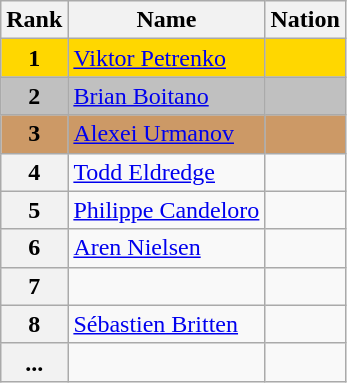<table class="wikitable">
<tr>
<th>Rank</th>
<th>Name</th>
<th>Nation</th>
</tr>
<tr bgcolor="gold">
<td align="center"><strong>1</strong></td>
<td><a href='#'>Viktor Petrenko</a></td>
<td></td>
</tr>
<tr bgcolor="silver">
<td align="center"><strong>2</strong></td>
<td><a href='#'>Brian Boitano</a></td>
<td></td>
</tr>
<tr bgcolor="cc9966">
<td align="center"><strong>3</strong></td>
<td><a href='#'>Alexei Urmanov</a></td>
<td></td>
</tr>
<tr>
<th>4</th>
<td><a href='#'>Todd Eldredge</a></td>
<td></td>
</tr>
<tr>
<th>5</th>
<td><a href='#'>Philippe Candeloro</a></td>
<td></td>
</tr>
<tr>
<th>6</th>
<td><a href='#'>Aren Nielsen</a></td>
<td></td>
</tr>
<tr>
<th>7</th>
<td></td>
<td></td>
</tr>
<tr>
<th>8</th>
<td><a href='#'>Sébastien Britten</a></td>
<td></td>
</tr>
<tr>
<th>...</th>
<td></td>
<td></td>
</tr>
</table>
